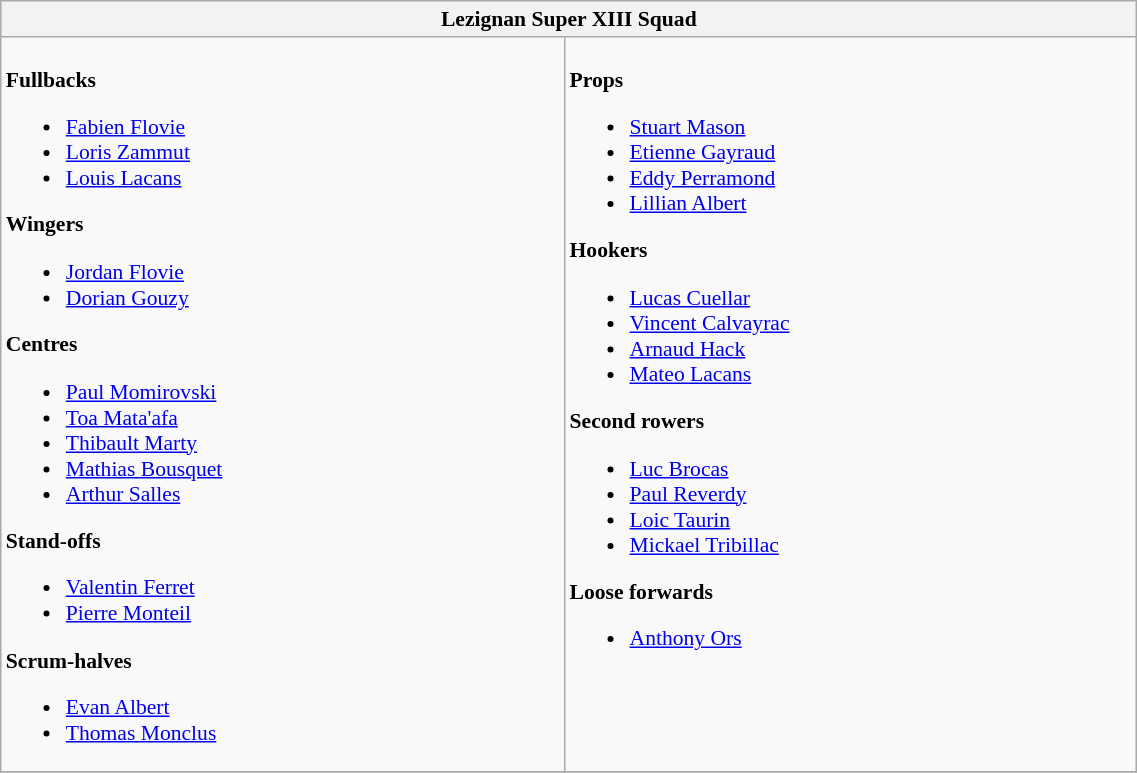<table class="wikitable" style="text-align:left; font-size:90%; width:60%">
<tr>
<th colspan="100%">Lezignan Super XIII Squad</th>
</tr>
<tr valign="top">
<td><br><strong>Fullbacks</strong><ul><li> <a href='#'>Fabien Flovie</a></li><li> <a href='#'>Loris Zammut</a></li><li> <a href='#'>Louis Lacans</a></li></ul><strong>Wingers</strong><ul><li> <a href='#'>Jordan Flovie</a></li><li> <a href='#'>Dorian Gouzy</a></li></ul><strong>Centres</strong><ul><li> <a href='#'>Paul Momirovski</a></li><li> <a href='#'>Toa Mata'afa</a></li><li> <a href='#'>Thibault Marty</a></li><li> <a href='#'>Mathias Bousquet</a></li><li> <a href='#'>Arthur Salles</a></li></ul><strong>Stand-offs</strong><ul><li> <a href='#'>Valentin Ferret</a></li><li> <a href='#'>Pierre Monteil</a></li></ul><strong>Scrum-halves</strong><ul><li> <a href='#'>Evan Albert</a></li><li> <a href='#'>Thomas Monclus</a></li></ul></td>
<td><br><strong>Props</strong><ul><li> <a href='#'>Stuart Mason</a></li><li> <a href='#'>Etienne Gayraud</a></li><li> <a href='#'>Eddy Perramond</a></li><li> <a href='#'>Lillian Albert</a></li></ul><strong>Hookers</strong><ul><li> <a href='#'>Lucas Cuellar</a></li><li> <a href='#'>Vincent Calvayrac</a></li><li> <a href='#'>Arnaud Hack</a></li><li> <a href='#'>Mateo Lacans</a></li></ul><strong>Second rowers</strong><ul><li> <a href='#'>Luc Brocas</a></li><li> <a href='#'>Paul Reverdy</a></li><li> <a href='#'>Loic Taurin</a></li><li> <a href='#'>Mickael Tribillac</a></li></ul><strong>Loose forwards</strong><ul><li> <a href='#'>Anthony Ors</a></li></ul></td>
</tr>
<tr>
</tr>
</table>
